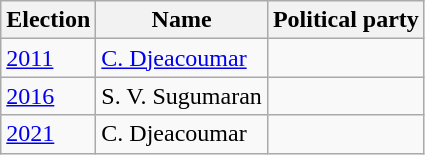<table class="wikitable sortable">
<tr>
<th>Election</th>
<th>Name</th>
<th colspan=2>Political party</th>
</tr>
<tr>
<td><a href='#'>2011</a></td>
<td><a href='#'>C. Djeacoumar</a></td>
<td></td>
</tr>
<tr>
<td><a href='#'>2016</a></td>
<td>S. V. Sugumaran</td>
<td></td>
</tr>
<tr>
<td><a href='#'>2021</a></td>
<td>C. Djeacoumar</td>
</tr>
</table>
